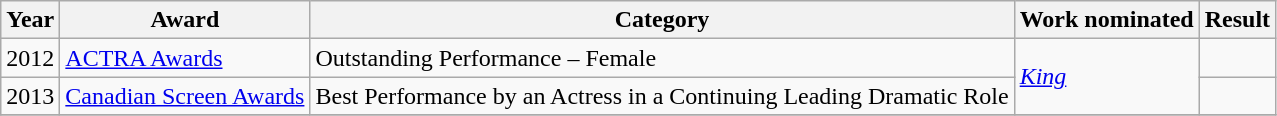<table class="wikitable">
<tr>
<th>Year</th>
<th>Award</th>
<th>Category</th>
<th>Work nominated</th>
<th>Result</th>
</tr>
<tr>
<td>2012</td>
<td><a href='#'>ACTRA Awards</a></td>
<td>Outstanding Performance – Female</td>
<td rowspan="2"><em><a href='#'>King</a></em></td>
<td></td>
</tr>
<tr>
<td>2013</td>
<td><a href='#'>Canadian Screen Awards</a></td>
<td>Best Performance by an Actress in a Continuing Leading Dramatic Role</td>
<td></td>
</tr>
<tr>
</tr>
</table>
